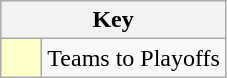<table class="wikitable" style="text-align: center;">
<tr>
<th colspan=2>Key</th>
</tr>
<tr>
<td style="background:#ffffcc; width:20px;"></td>
<td align=left>Teams to Playoffs</td>
</tr>
</table>
